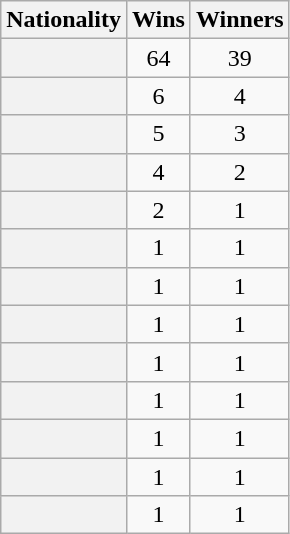<table class="sortable plainrowheaders wikitable" style="text-align:center;">
<tr>
<th scope="col">Nationality</th>
<th scope="col">Wins</th>
<th scope="col">Winners</th>
</tr>
<tr>
<th scope="row" align=left></th>
<td>64</td>
<td>39</td>
</tr>
<tr>
<th scope="row" align=left></th>
<td>6</td>
<td>4</td>
</tr>
<tr>
<th scope="row"  align=left></th>
<td>5</td>
<td>3</td>
</tr>
<tr>
<th scope="row" align=left></th>
<td>4</td>
<td>2</td>
</tr>
<tr>
<th scope="row" align=left></th>
<td>2</td>
<td>1</td>
</tr>
<tr>
<th scope="row" align=left></th>
<td>1</td>
<td>1</td>
</tr>
<tr>
<th scope="row" align=left></th>
<td>1</td>
<td>1</td>
</tr>
<tr>
<th scope="row" align=left></th>
<td>1</td>
<td>1</td>
</tr>
<tr>
<th scope="row" align=left></th>
<td>1</td>
<td>1</td>
</tr>
<tr>
<th scope="row" align=left></th>
<td>1</td>
<td>1</td>
</tr>
<tr>
<th scope="row" align=left></th>
<td>1</td>
<td>1</td>
</tr>
<tr>
<th scope="row" align=left></th>
<td>1</td>
<td>1</td>
</tr>
<tr>
<th scope="row" align=left></th>
<td>1</td>
<td>1</td>
</tr>
</table>
